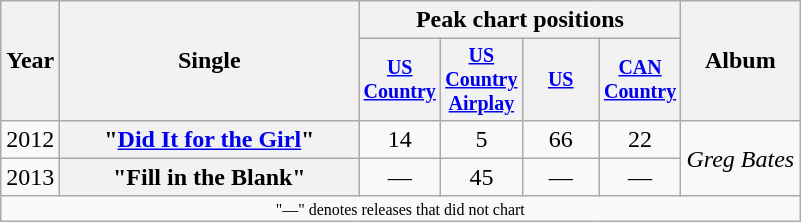<table class="wikitable plainrowheaders" style="text-align:center;">
<tr>
<th rowspan="2">Year</th>
<th rowspan="2" style="width:12em;">Single</th>
<th colspan="4">Peak chart positions</th>
<th rowspan="2">Album</th>
</tr>
<tr style="font-size:smaller;">
<th style="width:45px;"><a href='#'>US Country</a><br></th>
<th style="width:45px;"><a href='#'>US Country Airplay</a><br></th>
<th style="width:45px;"><a href='#'>US</a><br></th>
<th style="width:45px;"><a href='#'>CAN Country</a><br></th>
</tr>
<tr>
<td>2012</td>
<th scope="row">"<a href='#'>Did It for the Girl</a>"</th>
<td>14</td>
<td>5</td>
<td>66</td>
<td>22</td>
<td style="text-align:left;" rowspan="2"><em>Greg Bates</em></td>
</tr>
<tr>
<td>2013</td>
<th scope="row">"Fill in the Blank"</th>
<td>—</td>
<td>45</td>
<td>—</td>
<td>—</td>
</tr>
<tr>
<td colspan="7" style="font-size:8pt">"—" denotes releases that did not chart</td>
</tr>
</table>
